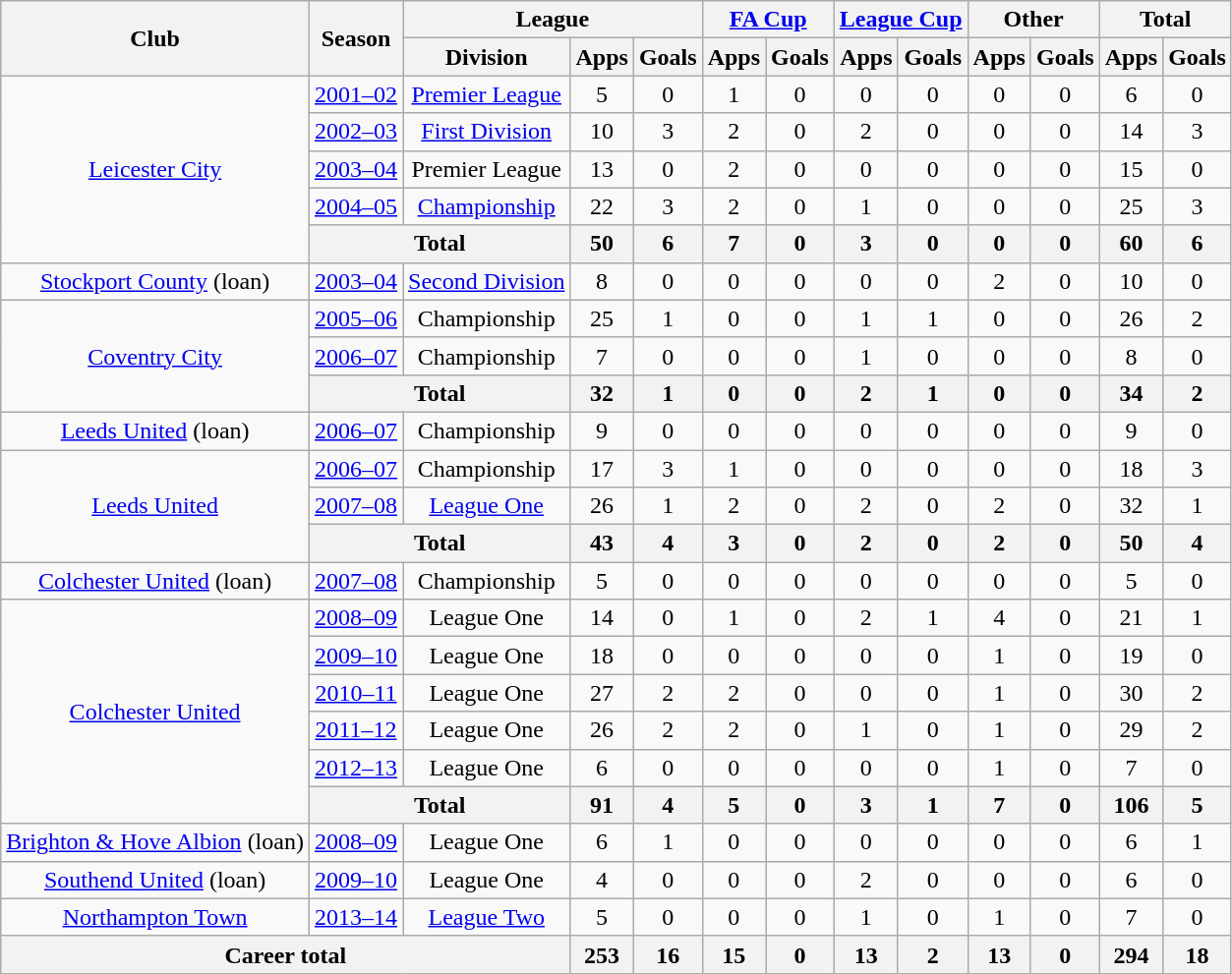<table class="wikitable" style="text-align: center;">
<tr>
<th rowspan=2>Club</th>
<th rowspan=2>Season</th>
<th colspan=3>League</th>
<th colspan=2><a href='#'>FA Cup</a></th>
<th colspan=2><a href='#'>League Cup</a></th>
<th colspan=2>Other</th>
<th colspan=2>Total</th>
</tr>
<tr>
<th>Division</th>
<th>Apps</th>
<th>Goals</th>
<th>Apps</th>
<th>Goals</th>
<th>Apps</th>
<th>Goals</th>
<th>Apps</th>
<th>Goals</th>
<th>Apps</th>
<th>Goals</th>
</tr>
<tr>
<td rowspan=5><a href='#'>Leicester City</a></td>
<td><a href='#'>2001–02</a></td>
<td><a href='#'>Premier League</a></td>
<td>5</td>
<td>0</td>
<td>1</td>
<td>0</td>
<td>0</td>
<td>0</td>
<td>0</td>
<td>0</td>
<td>6</td>
<td>0</td>
</tr>
<tr>
<td><a href='#'>2002–03</a></td>
<td><a href='#'>First Division</a></td>
<td>10</td>
<td>3</td>
<td>2</td>
<td>0</td>
<td>2</td>
<td>0</td>
<td>0</td>
<td>0</td>
<td>14</td>
<td>3</td>
</tr>
<tr>
<td><a href='#'>2003–04</a></td>
<td>Premier League</td>
<td>13</td>
<td>0</td>
<td>2</td>
<td>0</td>
<td>0</td>
<td>0</td>
<td>0</td>
<td>0</td>
<td>15</td>
<td>0</td>
</tr>
<tr>
<td><a href='#'>2004–05</a></td>
<td><a href='#'>Championship</a></td>
<td>22</td>
<td>3</td>
<td>2</td>
<td>0</td>
<td>1</td>
<td>0</td>
<td>0</td>
<td>0</td>
<td>25</td>
<td>3</td>
</tr>
<tr>
<th colspan=2>Total</th>
<th>50</th>
<th>6</th>
<th>7</th>
<th>0</th>
<th>3</th>
<th>0</th>
<th>0</th>
<th>0</th>
<th>60</th>
<th>6</th>
</tr>
<tr>
<td><a href='#'>Stockport County</a> (loan)</td>
<td><a href='#'>2003–04</a></td>
<td><a href='#'>Second Division</a></td>
<td>8</td>
<td>0</td>
<td>0</td>
<td>0</td>
<td>0</td>
<td>0</td>
<td>2</td>
<td>0</td>
<td>10</td>
<td>0</td>
</tr>
<tr>
<td rowspan=3><a href='#'>Coventry City</a></td>
<td><a href='#'>2005–06</a></td>
<td>Championship</td>
<td>25</td>
<td>1</td>
<td>0</td>
<td>0</td>
<td>1</td>
<td>1</td>
<td>0</td>
<td>0</td>
<td>26</td>
<td>2</td>
</tr>
<tr>
<td><a href='#'>2006–07</a></td>
<td>Championship</td>
<td>7</td>
<td>0</td>
<td>0</td>
<td>0</td>
<td>1</td>
<td>0</td>
<td>0</td>
<td>0</td>
<td>8</td>
<td>0</td>
</tr>
<tr>
<th colspan=2>Total</th>
<th>32</th>
<th>1</th>
<th>0</th>
<th>0</th>
<th>2</th>
<th>1</th>
<th>0</th>
<th>0</th>
<th>34</th>
<th>2</th>
</tr>
<tr>
<td><a href='#'>Leeds United</a> (loan)</td>
<td><a href='#'>2006–07</a></td>
<td>Championship</td>
<td>9</td>
<td>0</td>
<td>0</td>
<td>0</td>
<td>0</td>
<td>0</td>
<td>0</td>
<td>0</td>
<td>9</td>
<td>0</td>
</tr>
<tr>
<td rowspan=3><a href='#'>Leeds United</a></td>
<td><a href='#'>2006–07</a></td>
<td>Championship</td>
<td>17</td>
<td>3</td>
<td>1</td>
<td>0</td>
<td>0</td>
<td>0</td>
<td>0</td>
<td>0</td>
<td>18</td>
<td>3</td>
</tr>
<tr>
<td><a href='#'>2007–08</a></td>
<td><a href='#'>League One</a></td>
<td>26</td>
<td>1</td>
<td>2</td>
<td>0</td>
<td>2</td>
<td>0</td>
<td>2</td>
<td>0</td>
<td>32</td>
<td>1</td>
</tr>
<tr>
<th colspan=2>Total</th>
<th>43</th>
<th>4</th>
<th>3</th>
<th>0</th>
<th>2</th>
<th>0</th>
<th>2</th>
<th>0</th>
<th>50</th>
<th>4</th>
</tr>
<tr>
<td><a href='#'>Colchester United</a> (loan)</td>
<td><a href='#'>2007–08</a></td>
<td>Championship</td>
<td>5</td>
<td>0</td>
<td>0</td>
<td>0</td>
<td>0</td>
<td>0</td>
<td>0</td>
<td>0</td>
<td>5</td>
<td>0</td>
</tr>
<tr>
<td rowspan=6><a href='#'>Colchester United</a></td>
<td><a href='#'>2008–09</a></td>
<td>League One</td>
<td>14</td>
<td>0</td>
<td>1</td>
<td>0</td>
<td>2</td>
<td>1</td>
<td>4</td>
<td>0</td>
<td>21</td>
<td>1</td>
</tr>
<tr>
<td><a href='#'>2009–10</a></td>
<td>League One</td>
<td>18</td>
<td>0</td>
<td>0</td>
<td>0</td>
<td>0</td>
<td>0</td>
<td>1</td>
<td>0</td>
<td>19</td>
<td>0</td>
</tr>
<tr>
<td><a href='#'>2010–11</a></td>
<td>League One</td>
<td>27</td>
<td>2</td>
<td>2</td>
<td>0</td>
<td>0</td>
<td>0</td>
<td>1</td>
<td>0</td>
<td>30</td>
<td>2</td>
</tr>
<tr>
<td><a href='#'>2011–12</a></td>
<td>League One</td>
<td>26</td>
<td>2</td>
<td>2</td>
<td>0</td>
<td>1</td>
<td>0</td>
<td>1</td>
<td>0</td>
<td>29</td>
<td>2</td>
</tr>
<tr>
<td><a href='#'>2012–13</a></td>
<td>League One</td>
<td>6</td>
<td>0</td>
<td>0</td>
<td>0</td>
<td>0</td>
<td>0</td>
<td>1</td>
<td>0</td>
<td>7</td>
<td>0</td>
</tr>
<tr>
<th colspan=2>Total</th>
<th>91</th>
<th>4</th>
<th>5</th>
<th>0</th>
<th>3</th>
<th>1</th>
<th>7</th>
<th>0</th>
<th>106</th>
<th>5</th>
</tr>
<tr>
<td><a href='#'>Brighton & Hove Albion</a> (loan)</td>
<td><a href='#'>2008–09</a></td>
<td>League One</td>
<td>6</td>
<td>1</td>
<td>0</td>
<td>0</td>
<td>0</td>
<td>0</td>
<td>0</td>
<td>0</td>
<td>6</td>
<td>1</td>
</tr>
<tr>
<td><a href='#'>Southend United</a> (loan)</td>
<td><a href='#'>2009–10</a></td>
<td>League One</td>
<td>4</td>
<td>0</td>
<td>0</td>
<td>0</td>
<td>2</td>
<td>0</td>
<td>0</td>
<td>0</td>
<td>6</td>
<td>0</td>
</tr>
<tr>
<td><a href='#'>Northampton Town</a></td>
<td><a href='#'>2013–14</a></td>
<td><a href='#'>League Two</a></td>
<td>5</td>
<td>0</td>
<td>0</td>
<td>0</td>
<td>1</td>
<td>0</td>
<td>1</td>
<td>0</td>
<td>7</td>
<td>0</td>
</tr>
<tr>
<th colspan="3">Career total</th>
<th>253</th>
<th>16</th>
<th>15</th>
<th>0</th>
<th>13</th>
<th>2</th>
<th>13</th>
<th>0</th>
<th>294</th>
<th>18</th>
</tr>
</table>
